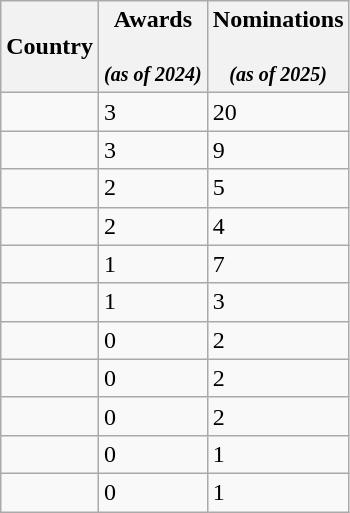<table class="wikitable">
<tr>
<th>Country</th>
<th>Awards<br><br><small><em>(as of 2024)</em></small></th>
<th>Nominations<br><br><small><em>(as of 2025)</em></small></th>
</tr>
<tr>
<td></td>
<td>3</td>
<td>20</td>
</tr>
<tr>
<td></td>
<td>3</td>
<td>9</td>
</tr>
<tr>
<td></td>
<td>2</td>
<td>5</td>
</tr>
<tr>
<td></td>
<td>2</td>
<td>4</td>
</tr>
<tr>
<td></td>
<td>1</td>
<td>7</td>
</tr>
<tr>
<td></td>
<td>1</td>
<td>3</td>
</tr>
<tr>
<td></td>
<td>0</td>
<td>2</td>
</tr>
<tr>
<td></td>
<td>0</td>
<td>2</td>
</tr>
<tr>
<td></td>
<td>0</td>
<td>2</td>
</tr>
<tr>
<td></td>
<td>0</td>
<td>1</td>
</tr>
<tr>
<td></td>
<td>0</td>
<td>1</td>
</tr>
</table>
